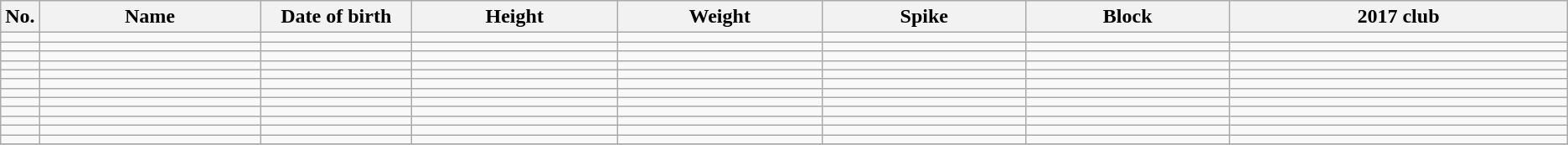<table class="wikitable sortable" style="text-align:center;">
<tr>
<th>No.</th>
<th style="width:12em">Name</th>
<th style="width:8em">Date of birth</th>
<th style="width:11em">Height</th>
<th style="width:11em">Weight</th>
<th style="width:11em">Spike</th>
<th style="width:11em">Block</th>
<th style="width:19em">2017 club</th>
</tr>
<tr>
<td></td>
<td align=left></td>
<td align=right></td>
<td></td>
<td></td>
<td></td>
<td></td>
<td align=left></td>
</tr>
<tr>
<td></td>
<td align=left></td>
<td align=right></td>
<td></td>
<td></td>
<td></td>
<td></td>
<td align=left></td>
</tr>
<tr>
<td></td>
<td align=left></td>
<td align=right></td>
<td></td>
<td></td>
<td></td>
<td></td>
<td align=left></td>
</tr>
<tr>
<td></td>
<td align=left></td>
<td align=right></td>
<td></td>
<td></td>
<td></td>
<td></td>
<td align=left></td>
</tr>
<tr>
<td></td>
<td align=left></td>
<td align=right></td>
<td></td>
<td></td>
<td></td>
<td></td>
<td align=left></td>
</tr>
<tr>
<td></td>
<td align=left></td>
<td align=right></td>
<td></td>
<td></td>
<td></td>
<td></td>
<td align=left></td>
</tr>
<tr>
<td></td>
<td align=left></td>
<td align=right></td>
<td></td>
<td></td>
<td></td>
<td></td>
<td align=left></td>
</tr>
<tr>
<td></td>
<td align=left></td>
<td align=right></td>
<td></td>
<td></td>
<td></td>
<td></td>
<td align=left></td>
</tr>
<tr>
<td></td>
<td align=left></td>
<td align=right></td>
<td></td>
<td></td>
<td></td>
<td></td>
<td align=left></td>
</tr>
<tr>
<td></td>
<td align=left></td>
<td align=right></td>
<td></td>
<td></td>
<td></td>
<td></td>
<td align=left></td>
</tr>
<tr>
<td></td>
<td align=left></td>
<td align=right></td>
<td></td>
<td></td>
<td></td>
<td></td>
<td align=left></td>
</tr>
<tr>
<td></td>
<td align=left></td>
<td align=right></td>
<td></td>
<td></td>
<td></td>
<td></td>
<td align=left></td>
</tr>
<tr>
</tr>
</table>
